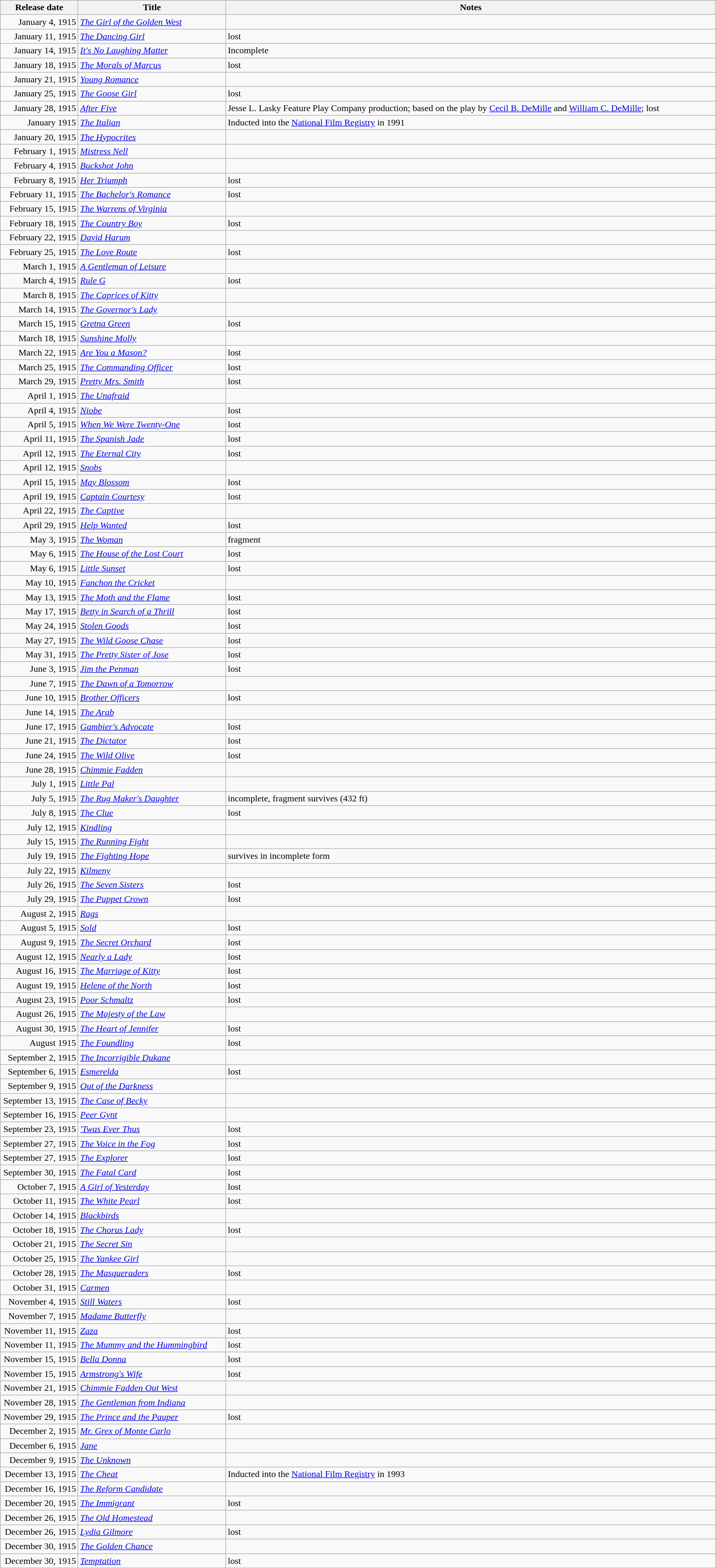<table class="wikitable sortable" style="width:100%;">
<tr>
<th scope="col" style="width:130px;">Release date</th>
<th>Title</th>
<th>Notes</th>
</tr>
<tr>
<td style="text-align:right;">January 4, 1915</td>
<td><em><a href='#'>The Girl of the Golden West</a></em></td>
<td></td>
</tr>
<tr>
<td style="text-align:right;">January 11, 1915</td>
<td><em><a href='#'>The Dancing Girl</a></em></td>
<td>lost</td>
</tr>
<tr>
<td style="text-align:right;">January 14, 1915</td>
<td><em><a href='#'>It's No Laughing Matter</a></em></td>
<td>Incomplete</td>
</tr>
<tr>
<td style="text-align:right;">January 18, 1915</td>
<td><em><a href='#'>The Morals of Marcus</a></em></td>
<td>lost</td>
</tr>
<tr>
<td style="text-align:right;">January 21, 1915</td>
<td><em><a href='#'>Young Romance</a></em></td>
<td></td>
</tr>
<tr>
<td style="text-align:right;">January 25, 1915</td>
<td><em><a href='#'>The Goose Girl</a></em></td>
<td>lost</td>
</tr>
<tr>
<td style="text-align:right;">January 28, 1915</td>
<td><em><a href='#'>After Five</a></em></td>
<td>Jesse L. Lasky Feature Play Company production; based on the play by <a href='#'>Cecil B. DeMille</a> and <a href='#'>William C. DeMille</a>; lost</td>
</tr>
<tr>
<td style="text-align:right;">January 1915</td>
<td><em><a href='#'>The Italian</a></em></td>
<td>Inducted into the <a href='#'>National Film Registry</a> in 1991</td>
</tr>
<tr>
<td style="text-align:right;">January 20, 1915</td>
<td><em><a href='#'>The Hypocrites</a></em></td>
<td></td>
</tr>
<tr>
<td style="text-align:right;">February 1, 1915</td>
<td><em><a href='#'>Mistress Nell</a></em></td>
<td></td>
</tr>
<tr>
<td style="text-align:right;">February 4, 1915</td>
<td><em><a href='#'>Buckshot John</a></em></td>
<td></td>
</tr>
<tr>
<td style="text-align:right;">February 8, 1915</td>
<td><em><a href='#'>Her Triumph</a></em></td>
<td>lost</td>
</tr>
<tr>
<td style="text-align:right;">February 11, 1915</td>
<td><em><a href='#'>The Bachelor's Romance</a></em></td>
<td>lost</td>
</tr>
<tr>
<td style="text-align:right;">February 15, 1915</td>
<td><em><a href='#'>The Warrens of Virginia</a></em></td>
<td></td>
</tr>
<tr>
<td style="text-align:right;">February 18, 1915</td>
<td><em><a href='#'>The Country Boy</a></em></td>
<td>lost</td>
</tr>
<tr>
<td style="text-align:right;">February 22, 1915</td>
<td><em><a href='#'>David Harum</a></em></td>
<td></td>
</tr>
<tr>
<td style="text-align:right;">February 25, 1915</td>
<td><em><a href='#'>The Love Route</a></em></td>
<td>lost</td>
</tr>
<tr>
<td style="text-align:right;">March 1, 1915</td>
<td><em><a href='#'>A Gentleman of Leisure</a></em></td>
<td></td>
</tr>
<tr>
<td style="text-align:right;">March 4, 1915</td>
<td><em><a href='#'>Rule G</a></em></td>
<td>lost</td>
</tr>
<tr>
<td style="text-align:right;">March 8, 1915</td>
<td><em><a href='#'>The Caprices of Kitty</a></em></td>
<td></td>
</tr>
<tr>
<td style="text-align:right;">March 14, 1915</td>
<td><em><a href='#'>The Governor's Lady</a></em></td>
<td></td>
</tr>
<tr>
<td style="text-align:right;">March 15, 1915</td>
<td><em><a href='#'>Gretna Green</a></em></td>
<td>lost</td>
</tr>
<tr>
<td style="text-align:right;">March 18, 1915</td>
<td><em><a href='#'>Sunshine Molly</a></em></td>
<td></td>
</tr>
<tr>
<td style="text-align:right;">March 22, 1915</td>
<td><em><a href='#'>Are You a Mason?</a></em></td>
<td>lost</td>
</tr>
<tr>
<td style="text-align:right;">March 25, 1915</td>
<td><em><a href='#'>The Commanding Officer</a></em></td>
<td>lost</td>
</tr>
<tr>
<td style="text-align:right;">March 29, 1915</td>
<td><em><a href='#'>Pretty Mrs. Smith</a></em></td>
<td>lost</td>
</tr>
<tr>
<td style="text-align:right;">April 1, 1915</td>
<td><em><a href='#'>The Unafraid</a></em></td>
<td></td>
</tr>
<tr>
<td style="text-align:right;">April 4, 1915</td>
<td><em><a href='#'>Niobe</a></em></td>
<td>lost</td>
</tr>
<tr>
<td style="text-align:right;">April 5, 1915</td>
<td><em><a href='#'>When We Were Twenty-One</a></em></td>
<td>lost</td>
</tr>
<tr>
<td style="text-align:right;">April 11, 1915</td>
<td><em><a href='#'>The Spanish Jade</a></em></td>
<td>lost</td>
</tr>
<tr>
<td style="text-align:right;">April 12, 1915</td>
<td><em><a href='#'>The Eternal City</a></em></td>
<td>lost</td>
</tr>
<tr>
<td style="text-align:right;">April 12, 1915</td>
<td><em><a href='#'>Snobs</a></em></td>
<td></td>
</tr>
<tr>
<td style="text-align:right;">April 15, 1915</td>
<td><em><a href='#'>May Blossom</a></em></td>
<td>lost</td>
</tr>
<tr>
<td style="text-align:right;">April 19, 1915</td>
<td><em><a href='#'>Captain Courtesy</a></em></td>
<td>lost</td>
</tr>
<tr>
<td style="text-align:right;">April 22, 1915</td>
<td><em><a href='#'>The Captive</a></em></td>
<td></td>
</tr>
<tr>
<td style="text-align:right;">April 29, 1915</td>
<td><em><a href='#'>Help Wanted</a></em></td>
<td>lost</td>
</tr>
<tr>
<td style="text-align:right;">May 3, 1915</td>
<td><em><a href='#'>The Woman</a></em></td>
<td>fragment</td>
</tr>
<tr>
<td style="text-align:right;">May 6, 1915</td>
<td><em><a href='#'>The House of the Lost Court</a></em></td>
<td>lost</td>
</tr>
<tr>
<td style="text-align:right;">May 6, 1915</td>
<td><em><a href='#'>Little Sunset</a></em></td>
<td>lost</td>
</tr>
<tr>
<td style="text-align:right;">May 10, 1915</td>
<td><em><a href='#'>Fanchon the Cricket</a></em></td>
<td></td>
</tr>
<tr>
<td style="text-align:right;">May 13, 1915</td>
<td><em><a href='#'>The Moth and the Flame</a></em></td>
<td>lost</td>
</tr>
<tr>
<td style="text-align:right;">May 17, 1915</td>
<td><em><a href='#'>Betty in Search of a Thrill</a></em></td>
<td>lost</td>
</tr>
<tr>
<td style="text-align:right;">May 24, 1915</td>
<td><em><a href='#'>Stolen Goods</a></em></td>
<td>lost</td>
</tr>
<tr>
<td style="text-align:right;">May 27, 1915</td>
<td><em><a href='#'>The Wild Goose Chase</a></em></td>
<td>lost</td>
</tr>
<tr>
<td style="text-align:right;">May 31, 1915</td>
<td><em><a href='#'>The Pretty Sister of Jose</a></em></td>
<td>lost</td>
</tr>
<tr>
<td style="text-align:right;">June 3, 1915</td>
<td><em><a href='#'>Jim the Penman</a></em></td>
<td>lost</td>
</tr>
<tr>
<td style="text-align:right;">June 7, 1915</td>
<td><em><a href='#'>The Dawn of a Tomorrow</a></em></td>
<td></td>
</tr>
<tr>
<td style="text-align:right;">June 10, 1915</td>
<td><em><a href='#'>Brother Officers</a></em></td>
<td>lost</td>
</tr>
<tr>
<td style="text-align:right;">June 14, 1915</td>
<td><em><a href='#'>The Arab</a></em></td>
<td></td>
</tr>
<tr>
<td style="text-align:right;">June 17, 1915</td>
<td><em><a href='#'>Gambier's Advocate</a></em></td>
<td>lost</td>
</tr>
<tr>
<td style="text-align:right;">June 21, 1915</td>
<td><em><a href='#'>The Dictator</a></em></td>
<td>lost</td>
</tr>
<tr>
<td style="text-align:right;">June 24, 1915</td>
<td><em><a href='#'>The Wild Olive</a></em></td>
<td>lost</td>
</tr>
<tr>
<td style="text-align:right;">June 28, 1915</td>
<td><em><a href='#'>Chimmie Fadden</a></em></td>
<td></td>
</tr>
<tr>
<td style="text-align:right;">July 1, 1915</td>
<td><em><a href='#'>Little Pal</a></em></td>
<td></td>
</tr>
<tr>
<td style="text-align:right;">July 5, 1915</td>
<td><em><a href='#'>The Rug Maker's Daughter</a></em></td>
<td>incomplete, fragment survives (432 ft)</td>
</tr>
<tr>
<td style="text-align:right;">July 8, 1915</td>
<td><em><a href='#'>The Clue</a></em></td>
<td>lost</td>
</tr>
<tr>
<td style="text-align:right;">July 12, 1915</td>
<td><em><a href='#'>Kindling</a></em></td>
<td></td>
</tr>
<tr>
<td style="text-align:right;">July 15, 1915</td>
<td><em><a href='#'>The Running Fight</a></em></td>
<td></td>
</tr>
<tr>
<td style="text-align:right;">July 19, 1915</td>
<td><em><a href='#'>The Fighting Hope</a></em></td>
<td>survives in incomplete form</td>
</tr>
<tr>
<td style="text-align:right;">July 22, 1915</td>
<td><em><a href='#'>Kilmeny</a></em></td>
<td></td>
</tr>
<tr>
<td style="text-align:right;">July 26, 1915</td>
<td><em><a href='#'>The Seven Sisters</a></em></td>
<td>lost</td>
</tr>
<tr>
<td style="text-align:right;">July 29, 1915</td>
<td><em><a href='#'>The Puppet Crown</a></em></td>
<td>lost</td>
</tr>
<tr>
<td style="text-align:right;">August 2, 1915</td>
<td><em><a href='#'>Rags</a></em></td>
<td></td>
</tr>
<tr>
<td style="text-align:right;">August 5, 1915</td>
<td><em><a href='#'>Sold</a></em></td>
<td>lost</td>
</tr>
<tr>
<td style="text-align:right;">August 9, 1915</td>
<td><em><a href='#'>The Secret Orchard</a></em></td>
<td>lost</td>
</tr>
<tr>
<td style="text-align:right;">August 12, 1915</td>
<td><em><a href='#'>Nearly a Lady</a></em></td>
<td>lost</td>
</tr>
<tr>
<td style="text-align:right;">August 16, 1915</td>
<td><em><a href='#'>The Marriage of Kitty</a></em></td>
<td>lost</td>
</tr>
<tr>
<td style="text-align:right;">August 19, 1915</td>
<td><em><a href='#'>Helene of the North</a></em></td>
<td>lost</td>
</tr>
<tr>
<td style="text-align:right;">August 23, 1915</td>
<td><em><a href='#'>Poor Schmaltz</a></em></td>
<td>lost</td>
</tr>
<tr>
<td style="text-align:right;">August 26, 1915</td>
<td><em><a href='#'>The Majesty of the Law</a></em></td>
<td></td>
</tr>
<tr>
<td style="text-align:right;">August 30, 1915</td>
<td><em><a href='#'>The Heart of Jennifer</a></em></td>
<td>lost</td>
</tr>
<tr>
<td style="text-align:right;">August 1915</td>
<td><em><a href='#'>The Foundling</a></em></td>
<td>lost</td>
</tr>
<tr>
<td style="text-align:right;">September 2, 1915</td>
<td><em><a href='#'>The Incorrigible Dukane</a></em></td>
<td></td>
</tr>
<tr>
<td style="text-align:right;">September 6, 1915</td>
<td><em><a href='#'>Esmerelda</a></em></td>
<td>lost</td>
</tr>
<tr>
<td style="text-align:right;">September 9, 1915</td>
<td><em><a href='#'>Out of the Darkness</a></em></td>
<td></td>
</tr>
<tr>
<td style="text-align:right;">September 13, 1915</td>
<td><em><a href='#'>The Case of Becky</a></em></td>
<td></td>
</tr>
<tr>
<td style="text-align:right;">September 16, 1915</td>
<td><em><a href='#'>Peer Gynt</a></em></td>
<td></td>
</tr>
<tr>
<td style="text-align:right;">September 23, 1915</td>
<td><em><a href='#'>'Twas Ever Thus</a></em></td>
<td>lost</td>
</tr>
<tr>
<td style="text-align:right;">September 27, 1915</td>
<td><em><a href='#'>The Voice in the Fog</a></em></td>
<td>lost</td>
</tr>
<tr>
<td style="text-align:right;">September 27, 1915</td>
<td><em><a href='#'>The Explorer</a></em></td>
<td>lost</td>
</tr>
<tr>
<td style="text-align:right;">September 30, 1915</td>
<td><em><a href='#'>The Fatal Card</a></em></td>
<td>lost</td>
</tr>
<tr>
<td style="text-align:right;">October 7, 1915</td>
<td><em><a href='#'>A Girl of Yesterday</a></em></td>
<td>lost</td>
</tr>
<tr>
<td style="text-align:right;">October 11, 1915</td>
<td><em><a href='#'>The White Pearl</a></em></td>
<td>lost</td>
</tr>
<tr>
<td style="text-align:right;">October 14, 1915</td>
<td><em><a href='#'>Blackbirds</a></em></td>
<td></td>
</tr>
<tr>
<td style="text-align:right;">October 18, 1915</td>
<td><em><a href='#'>The Chorus Lady</a></em></td>
<td>lost</td>
</tr>
<tr>
<td style="text-align:right;">October 21, 1915</td>
<td><em><a href='#'>The Secret Sin</a></em></td>
<td></td>
</tr>
<tr>
<td style="text-align:right;">October 25, 1915</td>
<td><em><a href='#'>The Yankee Girl</a></em></td>
<td></td>
</tr>
<tr>
<td style="text-align:right;">October 28, 1915</td>
<td><em><a href='#'>The Masqueraders</a></em></td>
<td>lost</td>
</tr>
<tr>
<td style="text-align:right;">October 31, 1915</td>
<td><em><a href='#'>Carmen</a></em></td>
<td></td>
</tr>
<tr>
<td style="text-align:right;">November 4, 1915</td>
<td><em><a href='#'>Still Waters</a></em></td>
<td>lost</td>
</tr>
<tr>
<td style="text-align:right;">November 7, 1915</td>
<td><em><a href='#'>Madame Butterfly</a></em></td>
<td></td>
</tr>
<tr>
<td style="text-align:right;">November 11, 1915</td>
<td><em><a href='#'>Zaza</a></em></td>
<td>lost</td>
</tr>
<tr>
<td style="text-align:right;">November 11, 1915</td>
<td><em><a href='#'>The Mummy and the Hummingbird</a></em></td>
<td>lost</td>
</tr>
<tr>
<td style="text-align:right;">November 15, 1915</td>
<td><em><a href='#'>Bella Donna</a></em></td>
<td>lost</td>
</tr>
<tr>
<td style="text-align:right;">November 15, 1915</td>
<td><em><a href='#'>Armstrong's Wife</a></em></td>
<td>lost</td>
</tr>
<tr>
<td style="text-align:right;">November 21, 1915</td>
<td><em><a href='#'>Chimmie Fadden Out West</a></em></td>
<td></td>
</tr>
<tr>
<td style="text-align:right;">November 28, 1915</td>
<td><em><a href='#'>The Gentleman from Indiana</a></em></td>
<td></td>
</tr>
<tr>
<td style="text-align:right;">November 29, 1915</td>
<td><em><a href='#'>The Prince and the Pauper</a></em></td>
<td>lost</td>
</tr>
<tr>
<td style="text-align:right;">December 2, 1915</td>
<td><em><a href='#'>Mr. Grex of Monte Carlo</a></em></td>
<td></td>
</tr>
<tr>
<td style="text-align:right;">December 6, 1915</td>
<td><em><a href='#'>Jane</a></em></td>
<td></td>
</tr>
<tr>
<td style="text-align:right;">December 9, 1915</td>
<td><em><a href='#'>The Unknown</a></em></td>
<td></td>
</tr>
<tr>
<td style="text-align:right;">December 13, 1915</td>
<td><em><a href='#'>The Cheat</a></em></td>
<td>Inducted into the <a href='#'>National Film Registry</a> in 1993</td>
</tr>
<tr>
<td style="text-align:right;">December 16, 1915</td>
<td><em><a href='#'>The Reform Candidate</a></em></td>
<td></td>
</tr>
<tr>
<td style="text-align:right;">December 20, 1915</td>
<td><em><a href='#'>The Immigrant</a></em></td>
<td>lost</td>
</tr>
<tr>
<td style="text-align:right;">December 26, 1915</td>
<td><em><a href='#'>The Old Homestead</a></em></td>
<td></td>
</tr>
<tr>
<td style="text-align:right;">December 26, 1915</td>
<td><em><a href='#'>Lydia Gilmore</a></em></td>
<td>lost</td>
</tr>
<tr>
<td style="text-align:right;">December 30, 1915</td>
<td><em><a href='#'>The Golden Chance</a></em></td>
<td></td>
</tr>
<tr>
<td style="text-align:right;">December 30, 1915</td>
<td><em><a href='#'>Temptation</a></em></td>
<td>lost</td>
</tr>
<tr>
</tr>
</table>
